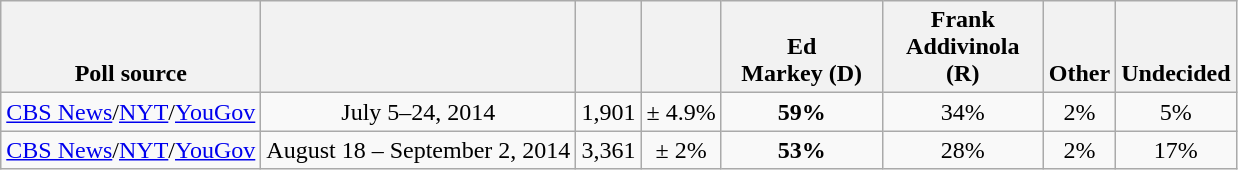<table class="wikitable" style="text-align:center">
<tr valign= bottom>
<th>Poll source</th>
<th></th>
<th></th>
<th></th>
<th style="width:100px;">Ed<br>Markey (D)</th>
<th style="width:100px;">Frank<br>Addivinola (R)</th>
<th>Other</th>
<th>Undecided</th>
</tr>
<tr>
<td align=left><a href='#'>CBS News</a>/<a href='#'>NYT</a>/<a href='#'>YouGov</a></td>
<td>July 5–24, 2014</td>
<td>1,901</td>
<td>± 4.9%</td>
<td><strong>59%</strong></td>
<td>34%</td>
<td>2%</td>
<td>5%</td>
</tr>
<tr>
<td align=left><a href='#'>CBS News</a>/<a href='#'>NYT</a>/<a href='#'>YouGov</a></td>
<td>August 18 – September 2, 2014</td>
<td>3,361</td>
<td>± 2%</td>
<td><strong>53%</strong></td>
<td>28%</td>
<td>2%</td>
<td>17%</td>
</tr>
</table>
